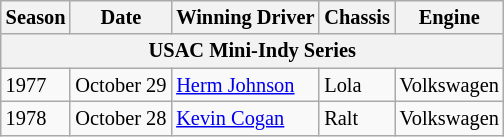<table class="wikitable" style="font-size: 85%;">
<tr>
<th>Season</th>
<th>Date</th>
<th>Winning Driver</th>
<th>Chassis</th>
<th>Engine</th>
</tr>
<tr>
<th colspan="5">USAC Mini-Indy Series</th>
</tr>
<tr>
<td>1977</td>
<td>October 29</td>
<td> <a href='#'>Herm Johnson</a></td>
<td>Lola</td>
<td>Volkswagen</td>
</tr>
<tr>
<td>1978</td>
<td>October 28</td>
<td> <a href='#'>Kevin Cogan</a></td>
<td>Ralt</td>
<td>Volkswagen</td>
</tr>
</table>
